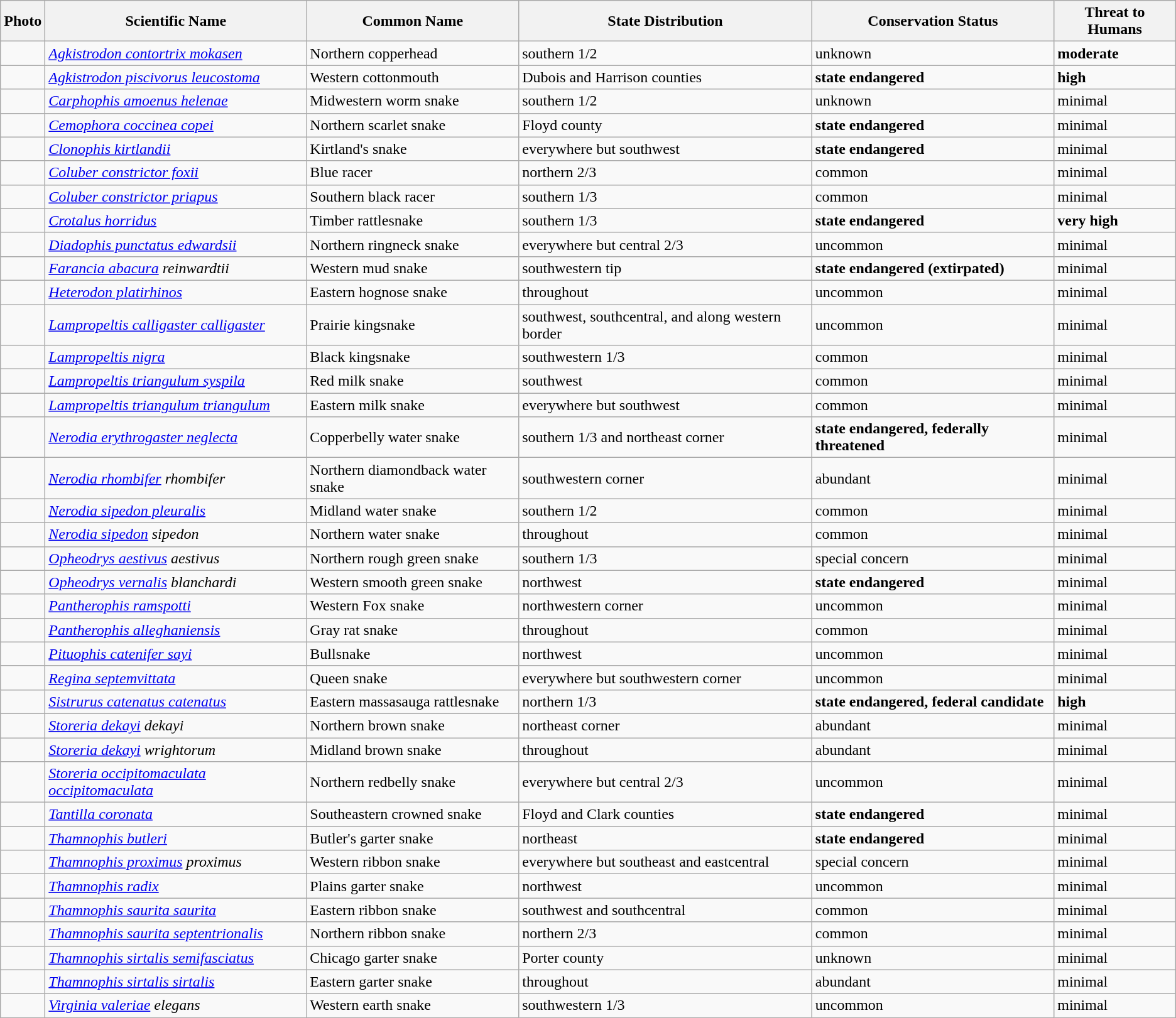<table class="wikitable sortable">
<tr>
<th>Photo</th>
<th>Scientific Name</th>
<th>Common Name</th>
<th>State Distribution</th>
<th>Conservation Status</th>
<th>Threat to Humans</th>
</tr>
<tr>
<td></td>
<td><em><a href='#'>Agkistrodon contortrix mokasen</a></em></td>
<td>Northern copperhead</td>
<td>southern 1/2</td>
<td>unknown</td>
<td><strong>moderate</strong></td>
</tr>
<tr>
<td></td>
<td><em><a href='#'>Agkistrodon piscivorus leucostoma</a></em></td>
<td>Western cottonmouth</td>
<td>Dubois and Harrison counties</td>
<td><strong>state endangered</strong></td>
<td><strong>high</strong></td>
</tr>
<tr>
<td></td>
<td><em><a href='#'>Carphophis amoenus helenae</a></em></td>
<td>Midwestern worm snake</td>
<td>southern 1/2</td>
<td>unknown</td>
<td>minimal</td>
</tr>
<tr>
<td></td>
<td><em><a href='#'>Cemophora coccinea copei</a></em></td>
<td>Northern scarlet snake</td>
<td>Floyd county</td>
<td><strong>state endangered</strong></td>
<td>minimal</td>
</tr>
<tr>
<td></td>
<td><em><a href='#'>Clonophis kirtlandii</a></em></td>
<td>Kirtland's snake</td>
<td>everywhere but southwest</td>
<td><strong>state endangered</strong></td>
<td>minimal</td>
</tr>
<tr>
<td></td>
<td><em><a href='#'>Coluber constrictor foxii</a></em></td>
<td>Blue racer</td>
<td>northern 2/3</td>
<td>common</td>
<td>minimal</td>
</tr>
<tr>
<td></td>
<td><em><a href='#'>Coluber constrictor priapus</a></em></td>
<td>Southern black racer</td>
<td>southern 1/3</td>
<td>common</td>
<td>minimal</td>
</tr>
<tr>
<td></td>
<td><em><a href='#'>Crotalus horridus</a></em></td>
<td>Timber rattlesnake</td>
<td>southern 1/3</td>
<td><strong>state endangered</strong></td>
<td><strong>very high</strong></td>
</tr>
<tr>
<td></td>
<td><em><a href='#'>Diadophis punctatus edwardsii</a></em></td>
<td>Northern ringneck snake</td>
<td>everywhere but central 2/3</td>
<td>uncommon</td>
<td>minimal</td>
</tr>
<tr>
<td></td>
<td><em><a href='#'>Farancia abacura</a> reinwardtii</em></td>
<td>Western mud snake</td>
<td>southwestern tip</td>
<td><strong>state endangered (extirpated)</strong></td>
<td>minimal</td>
</tr>
<tr>
<td></td>
<td><em><a href='#'>Heterodon platirhinos</a></em></td>
<td>Eastern hognose snake</td>
<td>throughout</td>
<td>uncommon</td>
<td>minimal</td>
</tr>
<tr>
<td></td>
<td><em><a href='#'>Lampropeltis calligaster calligaster</a></em></td>
<td>Prairie kingsnake</td>
<td>southwest, southcentral, and along western border</td>
<td>uncommon</td>
<td>minimal</td>
</tr>
<tr>
<td></td>
<td><em><a href='#'>Lampropeltis nigra</a></em></td>
<td>Black kingsnake</td>
<td>southwestern 1/3</td>
<td>common</td>
<td>minimal</td>
</tr>
<tr>
<td></td>
<td><em><a href='#'>Lampropeltis triangulum syspila</a></em></td>
<td>Red milk snake</td>
<td>southwest</td>
<td>common</td>
<td>minimal</td>
</tr>
<tr>
<td></td>
<td><em><a href='#'>Lampropeltis triangulum triangulum</a></em></td>
<td>Eastern milk snake</td>
<td>everywhere but southwest</td>
<td>common</td>
<td>minimal</td>
</tr>
<tr>
<td></td>
<td><em><a href='#'>Nerodia erythrogaster neglecta</a></em></td>
<td>Copperbelly water snake</td>
<td>southern 1/3 and northeast corner</td>
<td><strong>state endangered, federally threatened</strong></td>
<td>minimal</td>
</tr>
<tr>
<td></td>
<td><em><a href='#'>Nerodia rhombifer</a> rhombifer</em></td>
<td>Northern diamondback water snake</td>
<td>southwestern corner</td>
<td>abundant</td>
<td>minimal</td>
</tr>
<tr>
<td></td>
<td><em><a href='#'>Nerodia sipedon pleuralis</a></em></td>
<td>Midland water snake</td>
<td>southern 1/2</td>
<td>common</td>
<td>minimal</td>
</tr>
<tr>
<td></td>
<td><em><a href='#'>Nerodia sipedon</a> sipedon</em></td>
<td>Northern water snake</td>
<td>throughout</td>
<td>common</td>
<td>minimal</td>
</tr>
<tr>
<td></td>
<td><em><a href='#'>Opheodrys aestivus</a> aestivus</em></td>
<td>Northern rough green snake</td>
<td>southern 1/3</td>
<td>special concern</td>
<td>minimal</td>
</tr>
<tr>
<td></td>
<td><em><a href='#'>Opheodrys vernalis</a> blanchardi</em></td>
<td>Western smooth green snake</td>
<td>northwest</td>
<td><strong>state endangered</strong></td>
<td>minimal</td>
</tr>
<tr>
<td></td>
<td><em><a href='#'>Pantherophis ramspotti</a></em></td>
<td>Western Fox snake</td>
<td>northwestern corner</td>
<td>uncommon</td>
<td>minimal</td>
</tr>
<tr>
<td></td>
<td><em><a href='#'>Pantherophis alleghaniensis</a></em></td>
<td>Gray rat snake</td>
<td>throughout</td>
<td>common</td>
<td>minimal</td>
</tr>
<tr>
<td></td>
<td><em><a href='#'>Pituophis catenifer sayi</a></em></td>
<td>Bullsnake</td>
<td>northwest</td>
<td>uncommon</td>
<td>minimal</td>
</tr>
<tr>
<td></td>
<td><em><a href='#'>Regina septemvittata</a></em></td>
<td>Queen snake</td>
<td>everywhere but southwestern corner</td>
<td>uncommon</td>
<td>minimal</td>
</tr>
<tr>
<td></td>
<td><em><a href='#'>Sistrurus catenatus catenatus</a></em></td>
<td>Eastern massasauga rattlesnake</td>
<td>northern 1/3</td>
<td><strong>state endangered, federal candidate</strong></td>
<td><strong>high</strong></td>
</tr>
<tr>
<td></td>
<td><em><a href='#'>Storeria dekayi</a> dekayi</em></td>
<td>Northern brown snake</td>
<td>northeast corner</td>
<td>abundant</td>
<td>minimal</td>
</tr>
<tr>
<td></td>
<td><em><a href='#'>Storeria dekayi</a> wrightorum</em></td>
<td>Midland brown snake</td>
<td>throughout</td>
<td>abundant</td>
<td>minimal</td>
</tr>
<tr>
<td></td>
<td><em><a href='#'>Storeria occipitomaculata occipitomaculata</a></em></td>
<td>Northern redbelly snake</td>
<td>everywhere but central 2/3</td>
<td>uncommon</td>
<td>minimal</td>
</tr>
<tr>
<td></td>
<td><em><a href='#'>Tantilla coronata</a></em></td>
<td>Southeastern crowned snake</td>
<td>Floyd and Clark counties</td>
<td><strong>state endangered</strong></td>
<td>minimal</td>
</tr>
<tr>
<td></td>
<td><em><a href='#'>Thamnophis butleri</a></em></td>
<td>Butler's garter snake</td>
<td>northeast</td>
<td><strong>state endangered</strong></td>
<td>minimal</td>
</tr>
<tr>
<td></td>
<td><em><a href='#'>Thamnophis proximus</a> proximus</em></td>
<td>Western ribbon snake</td>
<td>everywhere but southeast and eastcentral</td>
<td>special concern</td>
<td>minimal</td>
</tr>
<tr>
<td></td>
<td><em><a href='#'>Thamnophis radix</a></em></td>
<td>Plains garter snake</td>
<td>northwest</td>
<td>uncommon</td>
<td>minimal</td>
</tr>
<tr>
<td></td>
<td><em><a href='#'>Thamnophis saurita saurita</a></em></td>
<td>Eastern ribbon snake</td>
<td>southwest and southcentral</td>
<td>common</td>
<td>minimal</td>
</tr>
<tr>
<td></td>
<td><em><a href='#'>Thamnophis saurita septentrionalis</a></em></td>
<td>Northern ribbon snake</td>
<td>northern 2/3</td>
<td>common</td>
<td>minimal</td>
</tr>
<tr>
<td></td>
<td><em><a href='#'>Thamnophis sirtalis semifasciatus</a></em></td>
<td>Chicago garter snake</td>
<td>Porter county</td>
<td>unknown</td>
<td>minimal</td>
</tr>
<tr>
<td></td>
<td><em><a href='#'>Thamnophis sirtalis sirtalis</a></em></td>
<td>Eastern garter snake</td>
<td>throughout</td>
<td>abundant</td>
<td>minimal</td>
</tr>
<tr>
<td></td>
<td><em><a href='#'>Virginia valeriae</a> elegans</em></td>
<td>Western earth snake</td>
<td>southwestern 1/3</td>
<td>uncommon</td>
<td>minimal</td>
</tr>
</table>
